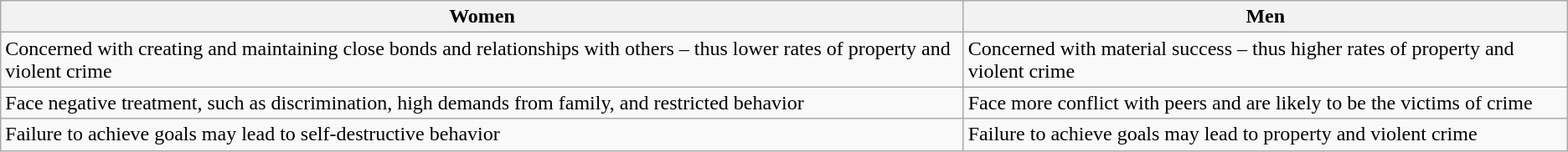<table class="wikitable">
<tr>
<th>Women</th>
<th>Men</th>
</tr>
<tr>
<td>Concerned with creating and maintaining close bonds and relationships with others – thus lower rates of property and violent crime</td>
<td>Concerned with material success – thus higher rates of property and violent crime</td>
</tr>
<tr>
<td>Face negative treatment, such as discrimination, high demands from family, and restricted behavior</td>
<td>Face more conflict with peers and are likely to be the victims of crime</td>
</tr>
<tr>
<td>Failure to achieve goals may lead to self-destructive behavior</td>
<td>Failure to achieve goals may lead to property and violent crime</td>
</tr>
</table>
